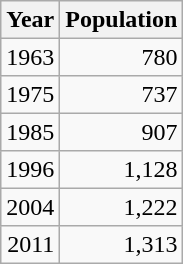<table class="wikitable" style="line-height:1.1em;">
<tr>
<th>Year</th>
<th>Population</th>
</tr>
<tr align="right">
<td>1963</td>
<td>780</td>
</tr>
<tr align="right">
<td>1975</td>
<td>737</td>
</tr>
<tr align="right">
<td>1985</td>
<td>907</td>
</tr>
<tr align="right">
<td>1996</td>
<td>1,128</td>
</tr>
<tr align="right">
<td>2004</td>
<td>1,222</td>
</tr>
<tr align="right">
<td>2011</td>
<td>1,313</td>
</tr>
</table>
